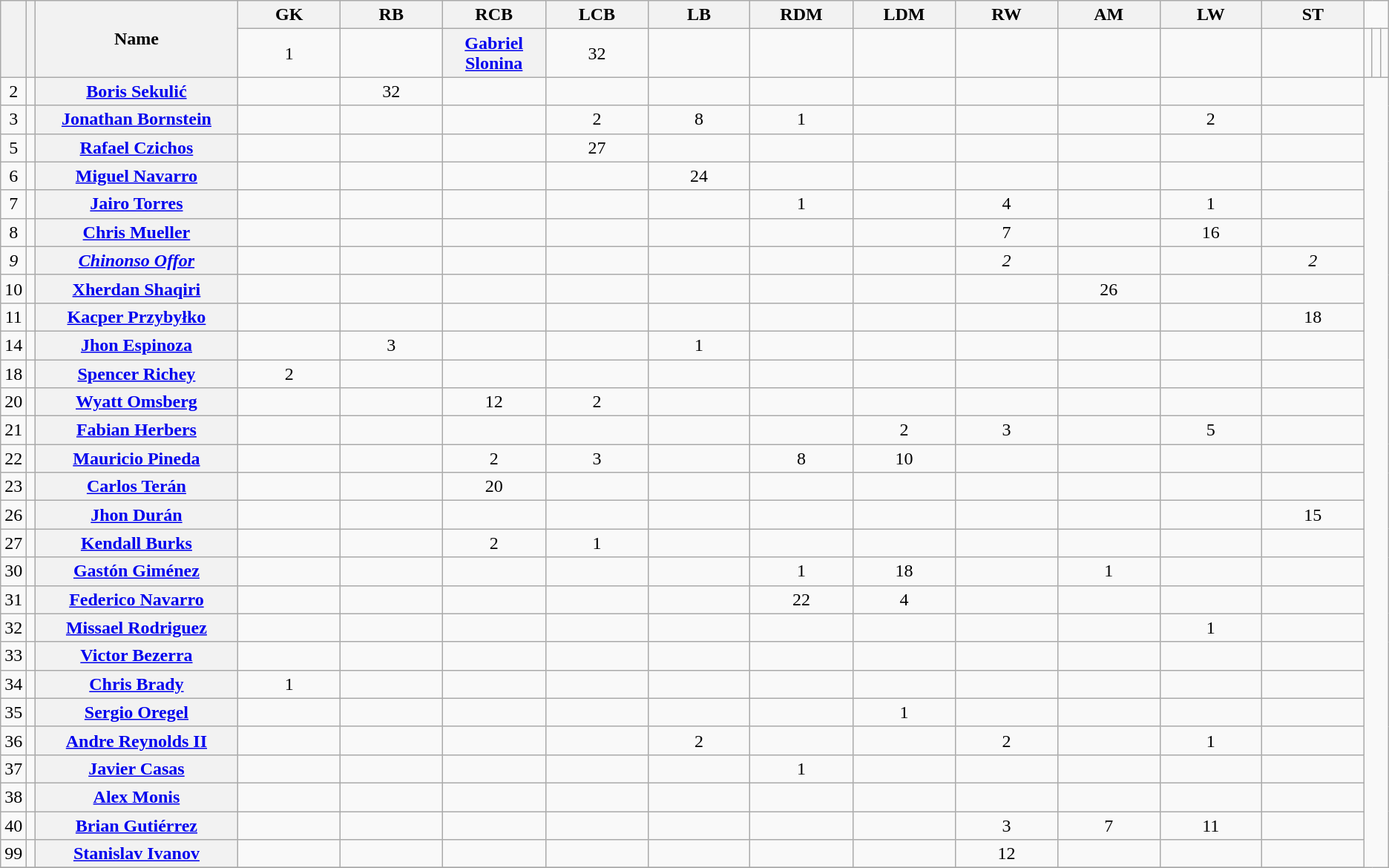<table class="wikitable sortable" style="text-align:center">
<tr>
<th rowspan="2"></th>
<th rowspan="2"></th>
<th rowspan="2" style="width:180px;">Name</th>
<th colspan="1" style="width:87px;">GK</th>
<th colspan="1" style="width:87px;">RB</th>
<th colspan="1" style="width:87px;">RCB</th>
<th colspan="1" style="width:87px;">LCB</th>
<th colspan="1" style="width:87px;">LB</th>
<th colspan="1" style="width:87px;">RDM</th>
<th colspan="1" style="width:87px;">LDM</th>
<th colspan="1" style="width:87px;">RW</th>
<th colspan="1" style="width:87px;">AM</th>
<th colspan="1" style="width:87px;">LW</th>
<th colspan="1" style="width:87px;">ST</th>
</tr>
<tr>
<td>1</td>
<td></td>
<th><a href='#'>Gabriel Slonina</a></th>
<td>32</td>
<td></td>
<td></td>
<td></td>
<td></td>
<td></td>
<td></td>
<td></td>
<td></td>
<td></td>
<td></td>
</tr>
<tr>
<td>2</td>
<td></td>
<th><a href='#'>Boris Sekulić</a></th>
<td></td>
<td>32</td>
<td></td>
<td></td>
<td></td>
<td></td>
<td></td>
<td></td>
<td></td>
<td></td>
<td></td>
</tr>
<tr>
<td>3</td>
<td></td>
<th><a href='#'>Jonathan Bornstein</a></th>
<td></td>
<td></td>
<td></td>
<td>2</td>
<td>8</td>
<td>1</td>
<td></td>
<td></td>
<td></td>
<td>2</td>
<td></td>
</tr>
<tr>
<td>5</td>
<td></td>
<th><a href='#'>Rafael Czichos</a></th>
<td></td>
<td></td>
<td></td>
<td>27</td>
<td></td>
<td></td>
<td></td>
<td></td>
<td></td>
<td></td>
<td></td>
</tr>
<tr>
<td>6</td>
<td></td>
<th><a href='#'>Miguel Navarro</a></th>
<td></td>
<td></td>
<td></td>
<td></td>
<td>24</td>
<td></td>
<td></td>
<td></td>
<td></td>
<td></td>
<td></td>
</tr>
<tr>
<td>7</td>
<td></td>
<th><a href='#'>Jairo Torres</a></th>
<td></td>
<td></td>
<td></td>
<td></td>
<td></td>
<td>1</td>
<td></td>
<td>4</td>
<td></td>
<td>1</td>
<td></td>
</tr>
<tr>
<td>8</td>
<td></td>
<th><a href='#'>Chris Mueller</a></th>
<td></td>
<td></td>
<td></td>
<td></td>
<td></td>
<td></td>
<td></td>
<td>7</td>
<td></td>
<td>16</td>
<td></td>
</tr>
<tr>
<td><em>9</em></td>
<td></td>
<th><em><a href='#'>Chinonso Offor</a></em></th>
<td></td>
<td></td>
<td></td>
<td></td>
<td></td>
<td></td>
<td></td>
<td><em>2</em></td>
<td></td>
<td></td>
<td><em>2</em></td>
</tr>
<tr>
<td>10</td>
<td></td>
<th><a href='#'>Xherdan Shaqiri</a></th>
<td></td>
<td></td>
<td></td>
<td></td>
<td></td>
<td></td>
<td></td>
<td></td>
<td>26</td>
<td></td>
<td></td>
</tr>
<tr>
<td>11</td>
<td></td>
<th><a href='#'>Kacper Przybyłko</a></th>
<td></td>
<td></td>
<td></td>
<td></td>
<td></td>
<td></td>
<td></td>
<td></td>
<td></td>
<td></td>
<td>18</td>
</tr>
<tr>
<td>14</td>
<td></td>
<th><a href='#'>Jhon Espinoza</a></th>
<td></td>
<td>3</td>
<td></td>
<td></td>
<td>1</td>
<td></td>
<td></td>
<td></td>
<td></td>
<td></td>
<td></td>
</tr>
<tr>
<td>18</td>
<td></td>
<th><a href='#'>Spencer Richey</a></th>
<td>2</td>
<td></td>
<td></td>
<td></td>
<td></td>
<td></td>
<td></td>
<td></td>
<td></td>
<td></td>
<td></td>
</tr>
<tr>
<td>20</td>
<td></td>
<th><a href='#'>Wyatt Omsberg</a></th>
<td></td>
<td></td>
<td>12</td>
<td>2</td>
<td></td>
<td></td>
<td></td>
<td></td>
<td></td>
<td></td>
<td></td>
</tr>
<tr>
<td>21</td>
<td></td>
<th><a href='#'>Fabian Herbers</a></th>
<td></td>
<td></td>
<td></td>
<td></td>
<td></td>
<td></td>
<td>2</td>
<td>3</td>
<td></td>
<td>5</td>
<td></td>
</tr>
<tr>
<td>22</td>
<td></td>
<th><a href='#'>Mauricio Pineda</a></th>
<td></td>
<td></td>
<td>2</td>
<td>3</td>
<td></td>
<td>8</td>
<td>10</td>
<td></td>
<td></td>
<td></td>
<td></td>
</tr>
<tr>
<td>23</td>
<td></td>
<th><a href='#'>Carlos Terán</a></th>
<td></td>
<td></td>
<td>20</td>
<td></td>
<td></td>
<td></td>
<td></td>
<td></td>
<td></td>
<td></td>
<td></td>
</tr>
<tr>
<td>26</td>
<td></td>
<th><a href='#'>Jhon Durán</a></th>
<td></td>
<td></td>
<td></td>
<td></td>
<td></td>
<td></td>
<td></td>
<td></td>
<td></td>
<td></td>
<td>15</td>
</tr>
<tr>
<td>27</td>
<td></td>
<th><a href='#'>Kendall Burks</a></th>
<td></td>
<td></td>
<td>2</td>
<td>1</td>
<td></td>
<td></td>
<td></td>
<td></td>
<td></td>
<td></td>
<td></td>
</tr>
<tr>
<td>30</td>
<td></td>
<th><a href='#'>Gastón Giménez</a></th>
<td></td>
<td></td>
<td></td>
<td></td>
<td></td>
<td>1</td>
<td>18</td>
<td></td>
<td>1</td>
<td></td>
<td></td>
</tr>
<tr>
<td>31</td>
<td></td>
<th><a href='#'>Federico Navarro</a></th>
<td></td>
<td></td>
<td></td>
<td></td>
<td></td>
<td>22</td>
<td>4</td>
<td></td>
<td></td>
<td></td>
<td></td>
</tr>
<tr>
<td>32</td>
<td></td>
<th><a href='#'>Missael Rodriguez</a></th>
<td></td>
<td></td>
<td></td>
<td></td>
<td></td>
<td></td>
<td></td>
<td></td>
<td></td>
<td>1</td>
<td></td>
</tr>
<tr>
<td>33</td>
<td></td>
<th><a href='#'>Victor Bezerra</a></th>
<td></td>
<td></td>
<td></td>
<td></td>
<td></td>
<td></td>
<td></td>
<td></td>
<td></td>
<td></td>
<td></td>
</tr>
<tr>
<td>34</td>
<td></td>
<th><a href='#'>Chris Brady</a></th>
<td>1</td>
<td></td>
<td></td>
<td></td>
<td></td>
<td></td>
<td></td>
<td></td>
<td></td>
<td></td>
<td></td>
</tr>
<tr>
<td>35</td>
<td></td>
<th><a href='#'>Sergio Oregel</a></th>
<td></td>
<td></td>
<td></td>
<td></td>
<td></td>
<td></td>
<td>1</td>
<td></td>
<td></td>
<td></td>
<td></td>
</tr>
<tr>
<td>36</td>
<td></td>
<th><a href='#'>Andre Reynolds II</a></th>
<td></td>
<td></td>
<td></td>
<td></td>
<td>2</td>
<td></td>
<td></td>
<td>2</td>
<td></td>
<td>1</td>
<td></td>
</tr>
<tr>
<td>37</td>
<td></td>
<th><a href='#'>Javier Casas</a></th>
<td></td>
<td></td>
<td></td>
<td></td>
<td></td>
<td>1</td>
<td></td>
<td></td>
<td></td>
<td></td>
<td></td>
</tr>
<tr>
<td>38</td>
<td></td>
<th><a href='#'>Alex Monis</a></th>
<td></td>
<td></td>
<td></td>
<td></td>
<td></td>
<td></td>
<td></td>
<td></td>
<td></td>
<td></td>
<td></td>
</tr>
<tr>
<td>40</td>
<td></td>
<th><a href='#'>Brian Gutiérrez</a></th>
<td></td>
<td></td>
<td></td>
<td></td>
<td></td>
<td></td>
<td></td>
<td>3</td>
<td>7</td>
<td>11</td>
<td></td>
</tr>
<tr>
<td>99</td>
<td></td>
<th><a href='#'>Stanislav Ivanov</a></th>
<td></td>
<td></td>
<td></td>
<td></td>
<td></td>
<td></td>
<td></td>
<td>12</td>
<td></td>
<td></td>
<td></td>
</tr>
<tr>
</tr>
</table>
